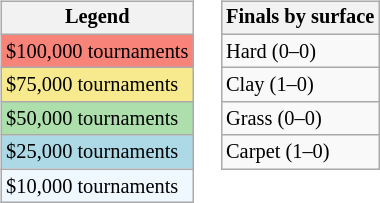<table>
<tr valign=top>
<td><br><table class=wikitable style="font-size:85%">
<tr>
<th>Legend</th>
</tr>
<tr style="background:#f88379;">
<td>$100,000 tournaments</td>
</tr>
<tr style="background:#f7e98e;">
<td>$75,000 tournaments</td>
</tr>
<tr style="background:#addfad;">
<td>$50,000 tournaments</td>
</tr>
<tr style="background:lightblue;">
<td>$25,000 tournaments</td>
</tr>
<tr style="background:#f0f8ff;">
<td>$10,000 tournaments</td>
</tr>
</table>
</td>
<td><br><table class=wikitable style="font-size:85%">
<tr>
<th>Finals by surface</th>
</tr>
<tr>
<td>Hard (0–0)</td>
</tr>
<tr>
<td>Clay (1–0)</td>
</tr>
<tr>
<td>Grass (0–0)</td>
</tr>
<tr>
<td>Carpet (1–0)</td>
</tr>
</table>
</td>
</tr>
</table>
